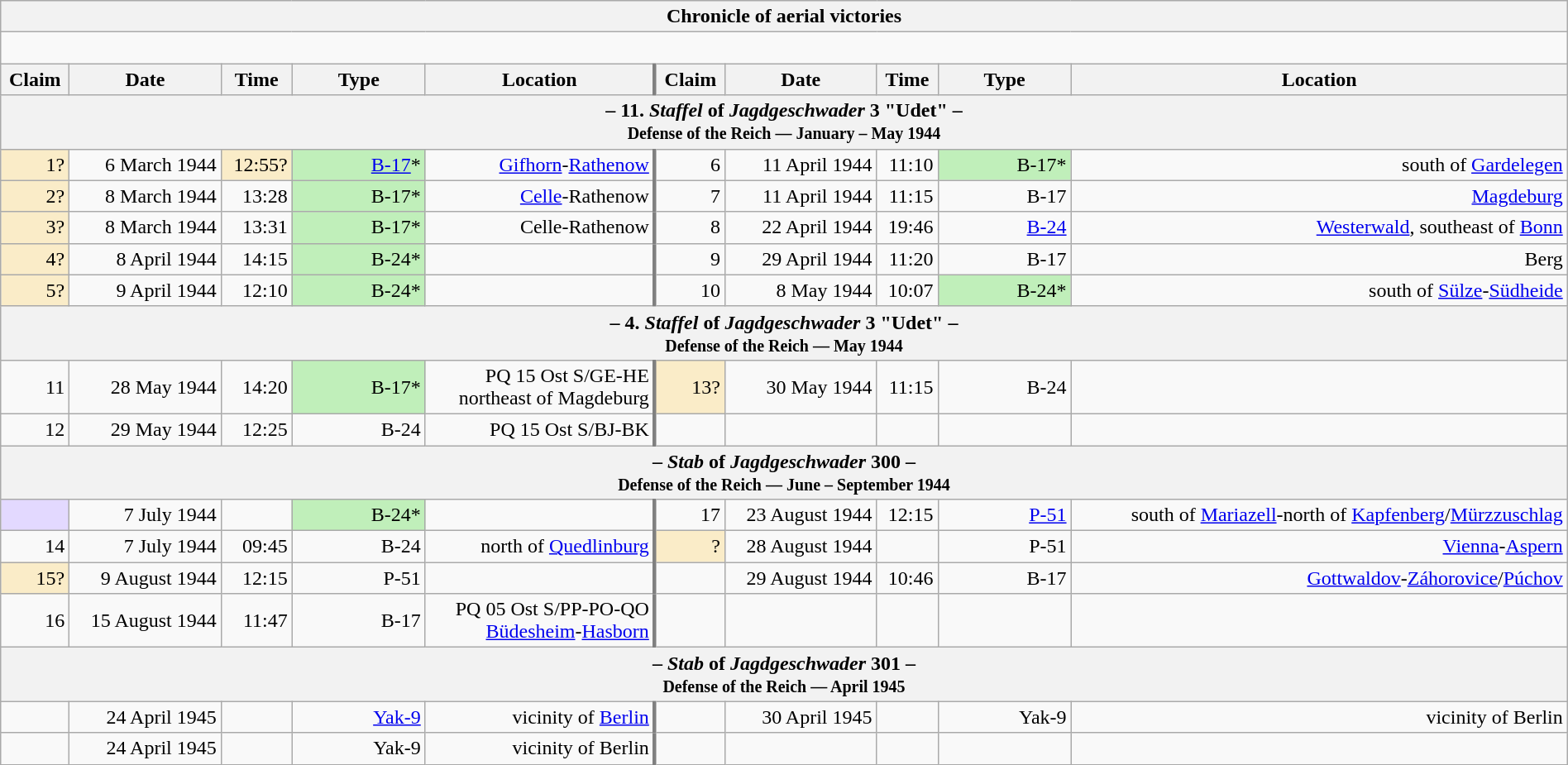<table class="wikitable plainrowheaders collapsible" style="margin-left: auto; margin-right: auto; border: none; text-align:right; width: 100%;">
<tr>
<th colspan="10">Chronicle of aerial victories</th>
</tr>
<tr>
<td colspan="10" style="text-align: left;"><br>

</td>
</tr>
<tr>
<th scope="col">Claim</th>
<th scope="col">Date</th>
<th scope="col">Time</th>
<th scope="col" width="100px">Type</th>
<th scope="col">Location</th>
<th scope="col" style="border-left: 3px solid grey;">Claim</th>
<th scope="col">Date</th>
<th scope="col">Time</th>
<th scope="col" width="100px">Type</th>
<th scope="col">Location</th>
</tr>
<tr>
<th colspan="10">– 11. <em>Staffel</em> of <em>Jagdgeschwader</em> 3 "Udet" –<br><small>Defense of the Reich — January – May 1944</small></th>
</tr>
<tr>
<td style="background:#faecc8">1?</td>
<td>6 March 1944</td>
<td style="background:#faecc8">12:55?</td>
<td style="background:#C0EFBA"><a href='#'>B-17</a>*</td>
<td><a href='#'>Gifhorn</a>-<a href='#'>Rathenow</a></td>
<td style="border-left: 3px solid grey;">6</td>
<td>11 April 1944</td>
<td>11:10</td>
<td style="background:#C0EFBA">B-17*</td>
<td>south of <a href='#'>Gardelegen</a></td>
</tr>
<tr>
<td style="background:#faecc8">2?</td>
<td>8 March 1944</td>
<td>13:28</td>
<td style="background:#C0EFBA">B-17*</td>
<td><a href='#'>Celle</a>-Rathenow</td>
<td style="border-left: 3px solid grey;">7</td>
<td>11 April 1944</td>
<td>11:15</td>
<td>B-17</td>
<td><a href='#'>Magdeburg</a></td>
</tr>
<tr>
<td style="background:#faecc8">3?</td>
<td>8 March 1944</td>
<td>13:31</td>
<td style="background:#C0EFBA">B-17*</td>
<td>Celle-Rathenow</td>
<td style="border-left: 3px solid grey;">8</td>
<td>22 April 1944</td>
<td>19:46</td>
<td><a href='#'>B-24</a></td>
<td><a href='#'>Westerwald</a>, southeast of <a href='#'>Bonn</a></td>
</tr>
<tr>
<td style="background:#faecc8">4?</td>
<td>8 April 1944</td>
<td>14:15</td>
<td style="background:#C0EFBA">B-24*</td>
<td></td>
<td style="border-left: 3px solid grey;">9</td>
<td>29 April 1944</td>
<td>11:20</td>
<td>B-17</td>
<td>Berg</td>
</tr>
<tr>
<td style="background:#faecc8">5?</td>
<td>9 April 1944</td>
<td>12:10</td>
<td style="background:#C0EFBA">B-24*</td>
<td></td>
<td style="border-left: 3px solid grey;">10</td>
<td>8 May 1944</td>
<td>10:07</td>
<td style="background:#C0EFBA">B-24*</td>
<td>south of <a href='#'>Sülze</a>-<a href='#'>Südheide</a></td>
</tr>
<tr>
<th colspan="10">– 4. <em>Staffel</em> of <em>Jagdgeschwader</em> 3 "Udet" –<br><small>Defense of the Reich — May 1944</small></th>
</tr>
<tr>
<td>11</td>
<td>28 May 1944</td>
<td>14:20</td>
<td style="background:#C0EFBA">B-17*</td>
<td>PQ 15 Ost S/GE-HE<br>northeast of Magdeburg</td>
<td style="border-left: 3px solid grey; background:#faecc8">13?</td>
<td>30 May 1944</td>
<td>11:15</td>
<td>B-24</td>
<td></td>
</tr>
<tr>
<td>12</td>
<td>29 May 1944</td>
<td>12:25</td>
<td>B-24</td>
<td>PQ 15 Ost S/BJ-BK</td>
<td style="border-left: 3px solid grey;"></td>
<td></td>
<td></td>
<td></td>
<td></td>
</tr>
<tr>
<th colspan="10">– <em>Stab</em> of <em>Jagdgeschwader</em> 300 –<br><small>Defense of the Reich — June – September 1944</small></th>
</tr>
<tr>
<td style="background:#e3d9ff;"></td>
<td>7 July 1944</td>
<td></td>
<td style="background:#C0EFBA">B-24*</td>
<td></td>
<td style="border-left: 3px solid grey;">17</td>
<td>23 August 1944</td>
<td>12:15</td>
<td><a href='#'>P-51</a></td>
<td>south of <a href='#'>Mariazell</a>-north of <a href='#'>Kapfenberg</a>/<a href='#'>Mürzzuschlag</a></td>
</tr>
<tr>
<td>14</td>
<td>7 July 1944</td>
<td>09:45</td>
<td>B-24</td>
<td>north of <a href='#'>Quedlinburg</a></td>
<td style="border-left: 3px solid grey; background:#faecc8">?</td>
<td>28 August 1944</td>
<td></td>
<td>P-51</td>
<td><a href='#'>Vienna</a>-<a href='#'>Aspern</a></td>
</tr>
<tr>
<td style="background:#faecc8">15?</td>
<td>9 August 1944</td>
<td>12:15</td>
<td>P-51</td>
<td></td>
<td style="border-left: 3px solid grey;"></td>
<td>29 August 1944</td>
<td>10:46</td>
<td>B-17</td>
<td><a href='#'>Gottwaldov</a>-<a href='#'>Záhorovice</a>/<a href='#'>Púchov</a></td>
</tr>
<tr>
<td>16</td>
<td>15 August 1944</td>
<td>11:47</td>
<td>B-17</td>
<td>PQ 05 Ost S/PP-PO-QO<br><a href='#'>Büdesheim</a>-<a href='#'>Hasborn</a></td>
<td style="border-left: 3px solid grey;"></td>
<td></td>
<td></td>
<td></td>
<td></td>
</tr>
<tr>
<th colspan="10">– <em>Stab</em> of <em>Jagdgeschwader</em> 301 –<br><small>Defense of the Reich — April 1945</small></th>
</tr>
<tr>
<td></td>
<td>24 April 1945</td>
<td></td>
<td><a href='#'>Yak-9</a></td>
<td>vicinity of <a href='#'>Berlin</a></td>
<td style="border-left: 3px solid grey;"></td>
<td>30 April 1945</td>
<td></td>
<td>Yak-9</td>
<td>vicinity of Berlin</td>
</tr>
<tr>
<td></td>
<td>24 April 1945</td>
<td></td>
<td>Yak-9</td>
<td>vicinity of Berlin</td>
<td style="border-left: 3px solid grey;"></td>
<td></td>
<td></td>
<td></td>
<td></td>
</tr>
</table>
